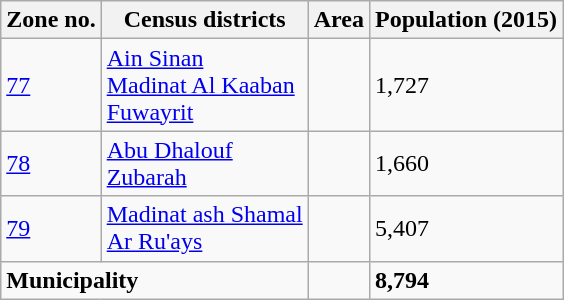<table class="wikitable">
<tr>
<th>Zone no.</th>
<th>Census districts</th>
<th>Area</th>
<th>Population (2015)</th>
</tr>
<tr>
<td><a href='#'>77</a></td>
<td><a href='#'>Ain Sinan</a> <br> <a href='#'>Madinat Al Kaaban</a> <br> <a href='#'>Fuwayrit</a></td>
<td></td>
<td>1,727</td>
</tr>
<tr>
<td><a href='#'>78</a></td>
<td><a href='#'>Abu Dhalouf</a> <br> <a href='#'>Zubarah</a></td>
<td></td>
<td>1,660</td>
</tr>
<tr>
<td><a href='#'>79</a></td>
<td><a href='#'>Madinat ash Shamal</a> <br> <a href='#'>Ar Ru'ays</a></td>
<td></td>
<td>5,407</td>
</tr>
<tr>
<td colspan="2"><strong>Municipality</strong></td>
<td><strong></strong></td>
<td><strong>8,794</strong></td>
</tr>
</table>
